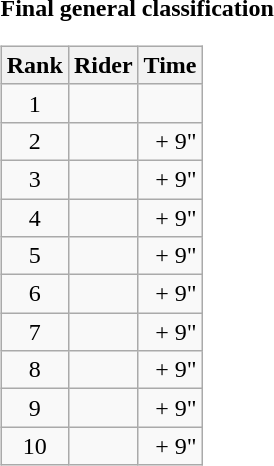<table>
<tr>
<td><strong>Final general classification</strong><br><table class="wikitable">
<tr>
<th scope="col">Rank</th>
<th scope="col">Rider</th>
<th scope="col">Time</th>
</tr>
<tr>
<td style="text-align:center;">1</td>
<td></td>
<td style="text-align:right;"></td>
</tr>
<tr>
<td style="text-align:center;">2</td>
<td></td>
<td style="text-align:right;">+ 9"</td>
</tr>
<tr>
<td style="text-align:center;">3</td>
<td></td>
<td style="text-align:right;">+ 9"</td>
</tr>
<tr>
<td style="text-align:center;">4</td>
<td></td>
<td style="text-align:right;">+ 9"</td>
</tr>
<tr>
<td style="text-align:center;">5</td>
<td></td>
<td style="text-align:right;">+ 9"</td>
</tr>
<tr>
<td style="text-align:center;">6</td>
<td></td>
<td style="text-align:right;">+ 9"</td>
</tr>
<tr>
<td style="text-align:center;">7</td>
<td></td>
<td style="text-align:right;">+ 9"</td>
</tr>
<tr>
<td style="text-align:center;">8</td>
<td></td>
<td style="text-align:right;">+ 9"</td>
</tr>
<tr>
<td style="text-align:center;">9</td>
<td></td>
<td style="text-align:right;">+ 9"</td>
</tr>
<tr>
<td style="text-align:center;">10</td>
<td></td>
<td style="text-align:right;">+ 9"</td>
</tr>
</table>
</td>
</tr>
</table>
